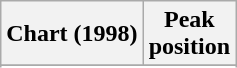<table class="wikitable sortable">
<tr>
<th>Chart (1998)</th>
<th>Peak<br>position</th>
</tr>
<tr>
</tr>
<tr>
</tr>
<tr>
</tr>
<tr>
</tr>
<tr>
</tr>
<tr>
</tr>
<tr>
</tr>
<tr>
</tr>
</table>
